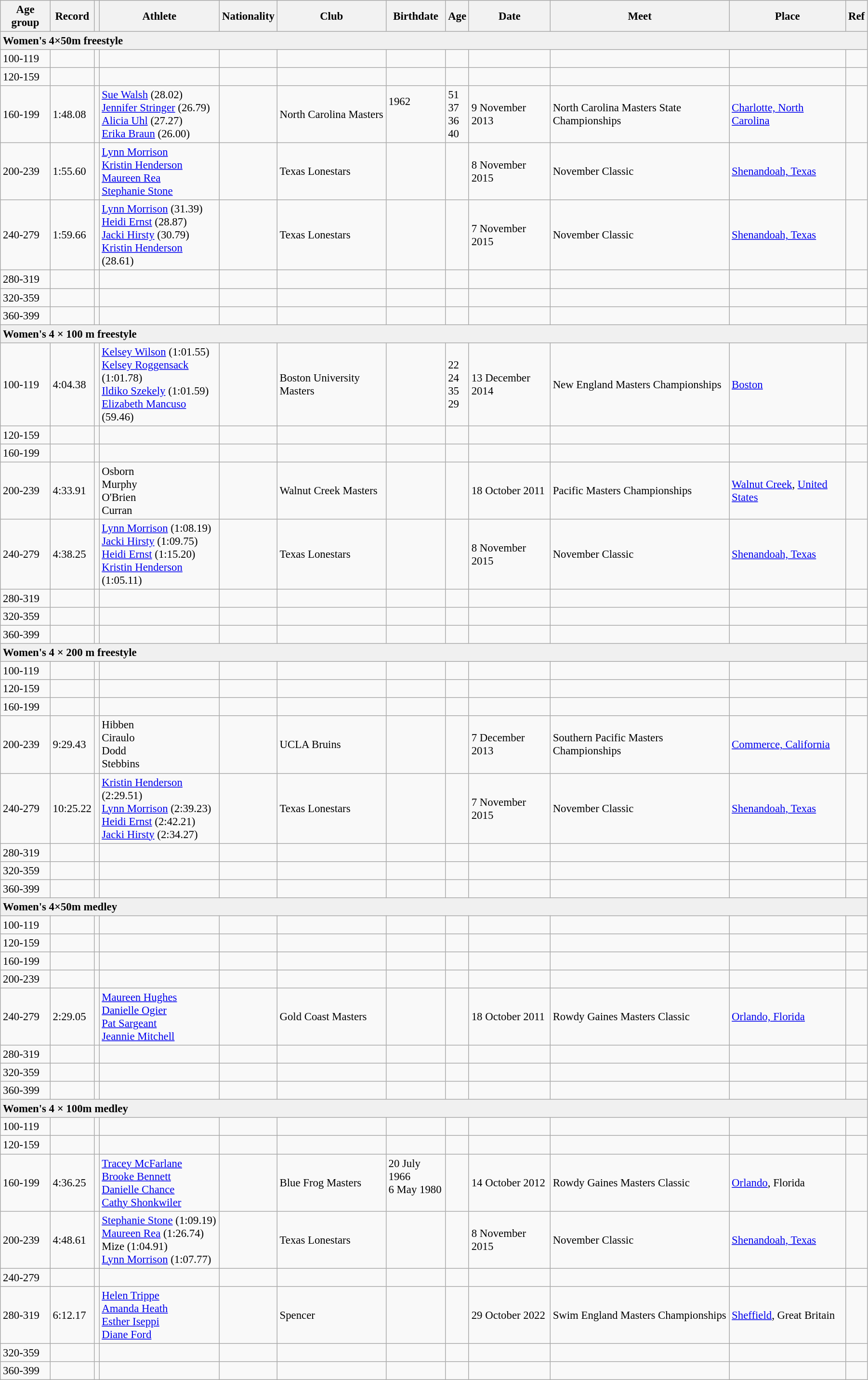<table class="wikitable" style="font-size:95%; width: 95%;">
<tr>
<th>Age group</th>
<th>Record</th>
<th></th>
<th>Athlete</th>
<th>Nationality</th>
<th>Club</th>
<th>Birthdate</th>
<th>Age</th>
<th>Date</th>
<th>Meet</th>
<th>Place</th>
<th>Ref</th>
</tr>
<tr style="background:#f0f0f0;">
<td colspan=12><strong>Women's 4×50m freestyle</strong></td>
</tr>
<tr>
<td>100-119</td>
<td></td>
<td></td>
<td></td>
<td></td>
<td></td>
<td></td>
<td></td>
<td></td>
<td></td>
<td></td>
<td></td>
</tr>
<tr>
<td>120-159</td>
<td></td>
<td></td>
<td></td>
<td></td>
<td></td>
<td></td>
<td></td>
<td></td>
<td></td>
<td></td>
<td></td>
</tr>
<tr>
<td>160-199</td>
<td>1:48.08</td>
<td></td>
<td><a href='#'>Sue Walsh</a> (28.02)<br><a href='#'>Jennifer Stringer</a> (26.79) <br><a href='#'>Alicia Uhl</a> (27.27)<br><a href='#'>Erika Braun</a> (26.00)</td>
<td></td>
<td>North Carolina Masters</td>
<td>1962<br><br><br></td>
<td>51<br>37<br>36<br>40</td>
<td>9 November 2013</td>
<td>North Carolina Masters State Championships</td>
<td><a href='#'>Charlotte, North Carolina</a></td>
<td></td>
</tr>
<tr>
<td>200-239</td>
<td>1:55.60</td>
<td></td>
<td><a href='#'>Lynn Morrison</a><br><a href='#'>Kristin Henderson</a><br><a href='#'>Maureen Rea</a><br><a href='#'>Stephanie Stone</a></td>
<td></td>
<td>Texas Lonestars</td>
<td></td>
<td></td>
<td>8 November 2015</td>
<td>November Classic</td>
<td><a href='#'>Shenandoah, Texas</a></td>
<td></td>
</tr>
<tr>
<td>240-279</td>
<td>1:59.66</td>
<td></td>
<td><a href='#'>Lynn Morrison</a> (31.39)<br><a href='#'>Heidi Ernst</a> (28.87)<br><a href='#'>Jacki Hirsty</a> (30.79)<br><a href='#'>Kristin Henderson</a> (28.61)</td>
<td></td>
<td>Texas Lonestars</td>
<td></td>
<td></td>
<td>7 November 2015</td>
<td>November Classic</td>
<td><a href='#'>Shenandoah, Texas</a></td>
<td></td>
</tr>
<tr>
<td>280-319</td>
<td></td>
<td></td>
<td></td>
<td></td>
<td></td>
<td></td>
<td></td>
<td></td>
<td></td>
<td></td>
<td></td>
</tr>
<tr>
<td>320-359</td>
<td></td>
<td></td>
<td></td>
<td></td>
<td></td>
<td></td>
<td></td>
<td></td>
<td></td>
<td></td>
<td></td>
</tr>
<tr>
<td>360-399</td>
<td></td>
<td></td>
<td></td>
<td></td>
<td></td>
<td></td>
<td></td>
<td></td>
<td></td>
<td></td>
<td></td>
</tr>
<tr style="background:#f0f0f0;">
<td colspan=12><strong>Women's 4 × 100 m freestyle</strong></td>
</tr>
<tr>
<td>100-119</td>
<td>4:04.38</td>
<td></td>
<td><a href='#'>Kelsey Wilson</a> (1:01.55)<br><a href='#'>Kelsey Roggensack</a> (1:01.78)<br><a href='#'>Ildiko Szekely</a> (1:01.59)<br><a href='#'>Elizabeth Mancuso</a> (59.46)</td>
<td></td>
<td>Boston University Masters</td>
<td></td>
<td>22<br>24<br>35<br>29</td>
<td>13 December 2014</td>
<td>New England Masters Championships</td>
<td><a href='#'>Boston</a></td>
<td></td>
</tr>
<tr>
<td>120-159</td>
<td></td>
<td></td>
<td></td>
<td></td>
<td></td>
<td></td>
<td></td>
<td></td>
<td></td>
<td></td>
<td></td>
</tr>
<tr>
<td>160-199</td>
<td></td>
<td></td>
<td></td>
<td></td>
<td></td>
<td></td>
<td></td>
<td></td>
<td></td>
<td></td>
<td></td>
</tr>
<tr>
<td>200-239</td>
<td>4:33.91</td>
<td></td>
<td>Osborn<br>Murphy<br>O'Brien<br>Curran</td>
<td></td>
<td>Walnut Creek Masters</td>
<td></td>
<td></td>
<td>18 October 2011</td>
<td>Pacific Masters Championships</td>
<td><a href='#'>Walnut Creek</a>, <a href='#'>United States</a></td>
<td></td>
</tr>
<tr>
<td>240-279</td>
<td>4:38.25</td>
<td></td>
<td><a href='#'>Lynn Morrison</a> (1:08.19)<br><a href='#'>Jacki Hirsty</a> (1:09.75)<br><a href='#'>Heidi Ernst</a> (1:15.20)<br><a href='#'>Kristin Henderson</a> (1:05.11)</td>
<td></td>
<td>Texas Lonestars</td>
<td></td>
<td></td>
<td>8 November 2015</td>
<td>November Classic</td>
<td><a href='#'>Shenandoah, Texas</a></td>
<td></td>
</tr>
<tr>
<td>280-319</td>
<td></td>
<td></td>
<td></td>
<td></td>
<td></td>
<td></td>
<td></td>
<td></td>
<td></td>
<td></td>
<td></td>
</tr>
<tr>
<td>320-359</td>
<td></td>
<td></td>
<td></td>
<td></td>
<td></td>
<td></td>
<td></td>
<td></td>
<td></td>
<td></td>
<td></td>
</tr>
<tr>
<td>360-399</td>
<td></td>
<td></td>
<td></td>
<td></td>
<td></td>
<td></td>
<td></td>
<td></td>
<td></td>
<td></td>
<td></td>
</tr>
<tr style="background:#f0f0f0;">
<td colspan=12><strong>Women's 4 × 200 m freestyle</strong></td>
</tr>
<tr>
<td>100-119</td>
<td></td>
<td></td>
<td></td>
<td></td>
<td></td>
<td></td>
<td></td>
<td></td>
<td></td>
<td></td>
<td></td>
</tr>
<tr>
<td>120-159</td>
<td></td>
<td></td>
<td></td>
<td></td>
<td></td>
<td></td>
<td></td>
<td></td>
<td></td>
<td></td>
<td></td>
</tr>
<tr>
<td>160-199</td>
<td></td>
<td></td>
<td></td>
<td></td>
<td></td>
<td></td>
<td></td>
<td></td>
<td></td>
<td></td>
<td></td>
</tr>
<tr>
<td>200-239</td>
<td>9:29.43</td>
<td></td>
<td>Hibben<br>Ciraulo<br>Dodd<br>Stebbins</td>
<td></td>
<td>UCLA Bruins</td>
<td></td>
<td></td>
<td>7 December 2013</td>
<td>Southern Pacific Masters Championships</td>
<td><a href='#'>Commerce, California</a></td>
<td></td>
</tr>
<tr>
<td>240-279</td>
<td>10:25.22</td>
<td></td>
<td><a href='#'>Kristin Henderson</a> (2:29.51)<br><a href='#'>Lynn Morrison</a> (2:39.23)<br><a href='#'>Heidi Ernst</a> (2:42.21)<br><a href='#'>Jacki Hirsty</a> (2:34.27)</td>
<td></td>
<td>Texas Lonestars</td>
<td></td>
<td></td>
<td>7 November 2015</td>
<td>November Classic</td>
<td><a href='#'>Shenandoah, Texas</a></td>
<td></td>
</tr>
<tr>
<td>280-319</td>
<td></td>
<td></td>
<td></td>
<td></td>
<td></td>
<td></td>
<td></td>
<td></td>
<td></td>
<td></td>
<td></td>
</tr>
<tr>
<td>320-359</td>
<td></td>
<td></td>
<td></td>
<td></td>
<td></td>
<td></td>
<td></td>
<td></td>
<td></td>
<td></td>
<td></td>
</tr>
<tr>
<td>360-399</td>
<td></td>
<td></td>
<td></td>
<td></td>
<td></td>
<td></td>
<td></td>
<td></td>
<td></td>
<td></td>
<td></td>
</tr>
<tr style="background:#f0f0f0;">
<td colspan=12><strong>Women's 4×50m medley</strong></td>
</tr>
<tr>
<td>100-119</td>
<td></td>
<td></td>
<td></td>
<td></td>
<td></td>
<td></td>
<td></td>
<td></td>
<td></td>
<td></td>
<td></td>
</tr>
<tr>
<td>120-159</td>
<td></td>
<td></td>
<td></td>
<td></td>
<td></td>
<td></td>
<td></td>
<td></td>
<td></td>
<td></td>
<td></td>
</tr>
<tr>
<td>160-199</td>
<td></td>
<td></td>
<td></td>
<td></td>
<td></td>
<td></td>
<td></td>
<td></td>
<td></td>
<td></td>
<td></td>
</tr>
<tr>
<td>200-239</td>
<td></td>
<td></td>
<td></td>
<td></td>
<td></td>
<td></td>
<td></td>
<td></td>
<td></td>
<td></td>
<td></td>
</tr>
<tr>
<td>240-279</td>
<td>2:29.05</td>
<td></td>
<td><a href='#'>Maureen Hughes</a><br><a href='#'>Danielle Ogier</a><br><a href='#'>Pat Sargeant</a><br><a href='#'>Jeannie Mitchell</a></td>
<td></td>
<td>Gold Coast Masters</td>
<td><br><br><br></td>
<td><br><br><br></td>
<td>18 October 2011</td>
<td>Rowdy Gaines Masters Classic</td>
<td><a href='#'>Orlando, Florida</a></td>
<td></td>
</tr>
<tr>
<td>280-319</td>
<td></td>
<td></td>
<td></td>
<td></td>
<td></td>
<td></td>
<td></td>
<td></td>
<td></td>
<td></td>
<td></td>
</tr>
<tr>
<td>320-359</td>
<td></td>
<td></td>
<td></td>
<td></td>
<td></td>
<td></td>
<td></td>
<td></td>
<td></td>
<td></td>
<td></td>
</tr>
<tr>
<td>360-399</td>
<td></td>
<td></td>
<td></td>
<td></td>
<td></td>
<td></td>
<td></td>
<td></td>
<td></td>
<td></td>
<td></td>
</tr>
<tr style="background:#f0f0f0;">
<td colspan=12><strong>Women's 4 × 100m medley</strong></td>
</tr>
<tr>
<td>100-119</td>
<td></td>
<td></td>
<td></td>
<td></td>
<td></td>
<td></td>
<td></td>
<td></td>
<td></td>
<td></td>
<td></td>
</tr>
<tr>
<td>120-159</td>
<td></td>
<td></td>
<td></td>
<td></td>
<td></td>
<td></td>
<td></td>
<td></td>
<td></td>
<td></td>
<td></td>
</tr>
<tr>
<td>160-199</td>
<td>4:36.25</td>
<td></td>
<td><a href='#'>Tracey McFarlane</a><br><a href='#'>Brooke Bennett</a><br><a href='#'>Danielle Chance</a><br><a href='#'>Cathy Shonkwiler</a></td>
<td></td>
<td>Blue Frog Masters</td>
<td>20 July 1966<br>6 May 1980<br><br></td>
<td><br><br><br></td>
<td>14 October 2012</td>
<td>Rowdy Gaines Masters Classic</td>
<td><a href='#'>Orlando</a>, Florida</td>
<td></td>
</tr>
<tr>
<td>200-239</td>
<td>4:48.61</td>
<td></td>
<td><a href='#'>Stephanie Stone</a> (1:09.19)<br><a href='#'>Maureen Rea</a> (1:26.74)<br>Mize (1:04.91)<br><a href='#'>Lynn Morrison</a> (1:07.77)</td>
<td></td>
<td>Texas Lonestars</td>
<td></td>
<td></td>
<td>8 November 2015</td>
<td>November Classic</td>
<td><a href='#'>Shenandoah, Texas</a></td>
<td></td>
</tr>
<tr>
<td>240-279</td>
<td></td>
<td></td>
<td></td>
<td></td>
<td></td>
<td></td>
<td></td>
<td></td>
<td></td>
<td></td>
<td></td>
</tr>
<tr>
<td>280-319</td>
<td>6:12.17</td>
<td></td>
<td><a href='#'>Helen Trippe</a><br><a href='#'>Amanda Heath</a><br><a href='#'>Esther Iseppi</a><br><a href='#'>Diane Ford</a></td>
<td></td>
<td>Spencer</td>
<td></td>
<td></td>
<td>29 October 2022</td>
<td>Swim England Masters Championships</td>
<td><a href='#'>Sheffield</a>, Great Britain</td>
<td></td>
</tr>
<tr>
<td>320-359</td>
<td></td>
<td></td>
<td></td>
<td></td>
<td></td>
<td></td>
<td></td>
<td></td>
<td></td>
<td></td>
<td></td>
</tr>
<tr>
<td>360-399</td>
<td></td>
<td></td>
<td></td>
<td></td>
<td></td>
<td></td>
<td></td>
<td></td>
<td></td>
<td></td>
<td></td>
</tr>
</table>
